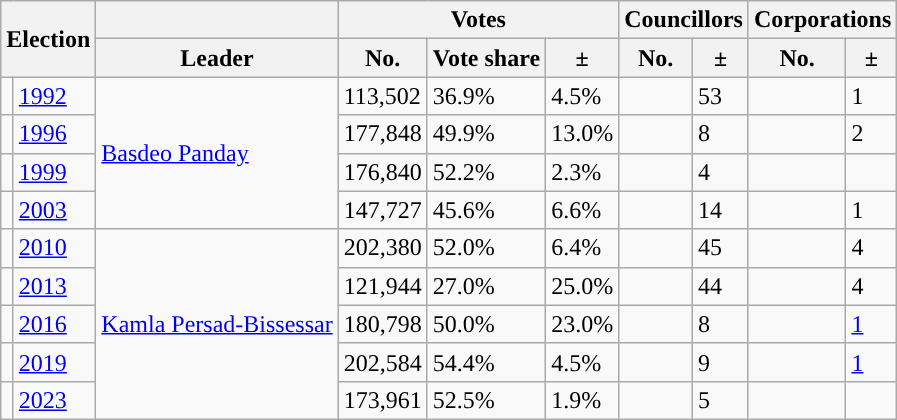<table class="wikitable sortable" style="text-align: left">
<tr>
<th colspan="2" rowspan="2">Election</th>
<th></th>
<th colspan="3">Votes</th>
<th colspan="2">Councillors</th>
<th colspan="2">Corporations</th>
</tr>
<tr>
<th>Leader</th>
<th>No.</th>
<th>Vote share</th>
<th>±</th>
<th>No.</th>
<th>±</th>
<th>No.</th>
<th>±</th>
</tr>
<tr>
<td width="1"></td>
<td><a href='#'>1992</a></td>
<td rowspan="4"><a href='#'>Basdeo Panday</a></td>
<td>113,502</td>
<td>36.9%</td>
<td> 4.5%</td>
<td></td>
<td> 53</td>
<td></td>
<td>1</td>
</tr>
<tr>
<td width="1"></td>
<td><a href='#'>1996</a></td>
<td>177,848</td>
<td>49.9%</td>
<td> 13.0%</td>
<td></td>
<td> 8</td>
<td></td>
<td> 2</td>
</tr>
<tr>
<td width="1"></td>
<td><a href='#'>1999</a></td>
<td>176,840</td>
<td>52.2%</td>
<td> 2.3%</td>
<td></td>
<td> 4</td>
<td></td>
<td></td>
</tr>
<tr>
<td width="1"></td>
<td><a href='#'>2003</a></td>
<td>147,727</td>
<td>45.6%</td>
<td> 6.6%</td>
<td></td>
<td> 14</td>
<td></td>
<td> 1</td>
</tr>
<tr>
<td width="1"></td>
<td><a href='#'>2010</a></td>
<td rowspan="5"><a href='#'>Kamla Persad-Bissessar</a></td>
<td>202,380</td>
<td>52.0%</td>
<td> 6.4%</td>
<td></td>
<td> 45</td>
<td></td>
<td> 4</td>
</tr>
<tr>
<td width="1"></td>
<td><a href='#'>2013</a></td>
<td>121,944</td>
<td>27.0%</td>
<td> 25.0%</td>
<td></td>
<td> 44</td>
<td></td>
<td> 4</td>
</tr>
<tr>
<td width="1"></td>
<td><a href='#'>2016</a></td>
<td>180,798</td>
<td>50.0%</td>
<td> 23.0%</td>
<td></td>
<td> 8</td>
<td></td>
<td><a href='#'>1</a></td>
</tr>
<tr>
<td width="1"></td>
<td><a href='#'>2019</a></td>
<td>202,584</td>
<td>54.4%</td>
<td> 4.5%</td>
<td></td>
<td> 9</td>
<td></td>
<td><a href='#'>1</a></td>
</tr>
<tr>
<td width="1"></td>
<td><a href='#'>2023</a></td>
<td>173,961</td>
<td>52.5%</td>
<td> 1.9%</td>
<td></td>
<td> 5</td>
<td></td>
<td></td>
</tr>
</table>
